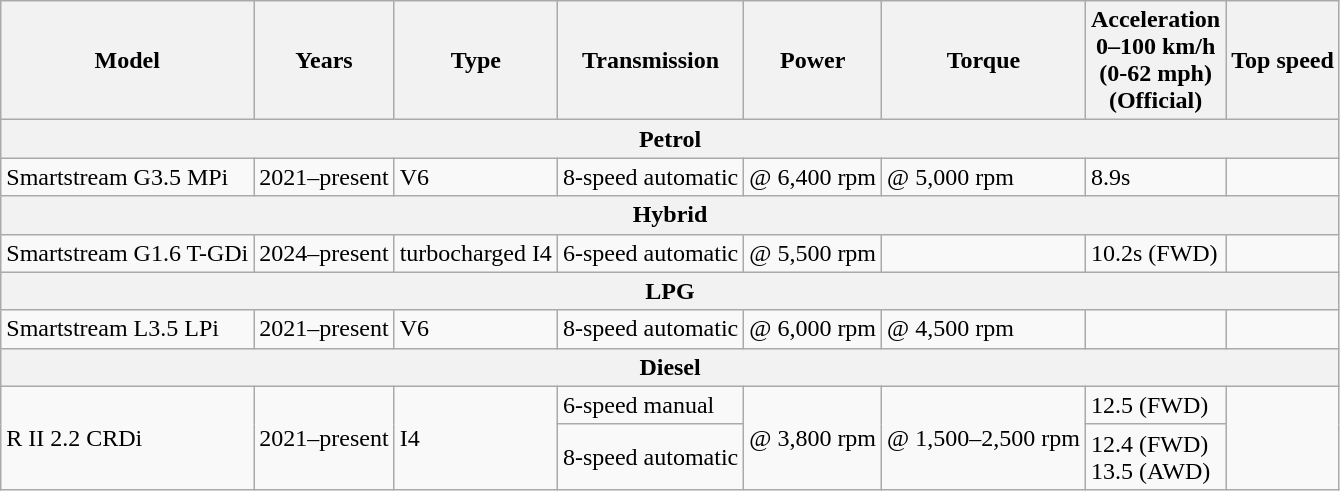<table class="wikitable collapsible">
<tr>
<th>Model</th>
<th>Years</th>
<th>Type</th>
<th>Transmission</th>
<th>Power</th>
<th>Torque</th>
<th>Acceleration<br>0–100 km/h<br>(0-62 mph)<br>(Official)</th>
<th>Top speed</th>
</tr>
<tr>
<th colspan=8>Petrol</th>
</tr>
<tr>
<td>Smartstream G3.5 MPi</td>
<td>2021–present</td>
<td> V6</td>
<td>8-speed automatic</td>
<td> @ 6,400 rpm</td>
<td> @ 5,000 rpm</td>
<td>8.9s</td>
<td></td>
</tr>
<tr>
<th colspan=8>Hybrid</th>
</tr>
<tr>
<td>Smartstream G1.6 T-GDi</td>
<td>2024–present</td>
<td> turbocharged I4</td>
<td>6-speed automatic</td>
<td> @ 5,500 rpm</td>
<td></td>
<td>10.2s (FWD)</td>
<td></td>
</tr>
<tr>
<th colspan=8>LPG</th>
</tr>
<tr>
<td>Smartstream L3.5 LPi</td>
<td>2021–present</td>
<td> V6</td>
<td>8-speed automatic</td>
<td> @ 6,000 rpm</td>
<td> @ 4,500 rpm</td>
<td></td>
<td></td>
</tr>
<tr>
<th colspan=8>Diesel</th>
</tr>
<tr>
<td rowspan=2>R II 2.2 CRDi</td>
<td rowspan=2>2021–present</td>
<td rowspan=2> I4</td>
<td>6-speed manual</td>
<td rowspan=2> @ 3,800 rpm</td>
<td rowspan=2> @ 1,500–2,500 rpm</td>
<td>12.5 (FWD)</td>
<td rowspan=2></td>
</tr>
<tr>
<td>8-speed automatic</td>
<td>12.4 (FWD)<br>13.5 (AWD)</td>
</tr>
</table>
